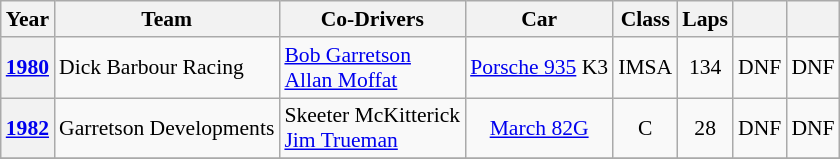<table class="wikitable" style="text-align:center; font-size:90%">
<tr>
<th>Year</th>
<th>Team</th>
<th>Co-Drivers</th>
<th>Car</th>
<th>Class</th>
<th>Laps</th>
<th></th>
<th></th>
</tr>
<tr>
<th><a href='#'>1980</a></th>
<td align="left"> Dick Barbour Racing</td>
<td align="left"> <a href='#'>Bob Garretson</a><br> <a href='#'>Allan Moffat</a></td>
<td><a href='#'>Porsche 935</a> K3</td>
<td>IMSA</td>
<td>134</td>
<td>DNF</td>
<td>DNF</td>
</tr>
<tr>
<th><a href='#'>1982</a></th>
<td align="left"> Garretson Developments</td>
<td align="left"> Skeeter McKitterick<br> <a href='#'>Jim Trueman</a></td>
<td><a href='#'>March 82G</a></td>
<td>C</td>
<td>28</td>
<td>DNF</td>
<td>DNF</td>
</tr>
<tr>
</tr>
</table>
